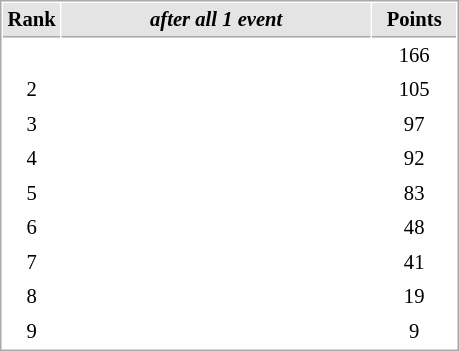<table cellspacing="1" cellpadding="3" style="border:1px solid #AAAAAA;font-size:86%">
<tr style="background-color: #E4E4E4;">
<th style="border-bottom:1px solid #AAAAAA; width: 10px;">Rank</th>
<th style="border-bottom:1px solid #AAAAAA; width: 200px;"><em>after all 1 event</em></th>
<th style="border-bottom:1px solid #AAAAAA; width: 50px;">Points</th>
</tr>
<tr>
<td align=center></td>
<td><strong></strong></td>
<td align=center>166</td>
</tr>
<tr>
<td align=center>2</td>
<td></td>
<td align=center>105</td>
</tr>
<tr>
<td align=center>3</td>
<td></td>
<td align=center>97</td>
</tr>
<tr>
<td align=center>4</td>
<td></td>
<td align=center>92</td>
</tr>
<tr>
<td align=center>5</td>
<td></td>
<td align=center>83</td>
</tr>
<tr>
<td align=center>6</td>
<td></td>
<td align=center>48</td>
</tr>
<tr>
<td align=center>7</td>
<td></td>
<td align=center>41</td>
</tr>
<tr>
<td align=center>8</td>
<td></td>
<td align=center>19</td>
</tr>
<tr>
<td align=center>9</td>
<td></td>
<td align=center>9</td>
</tr>
</table>
